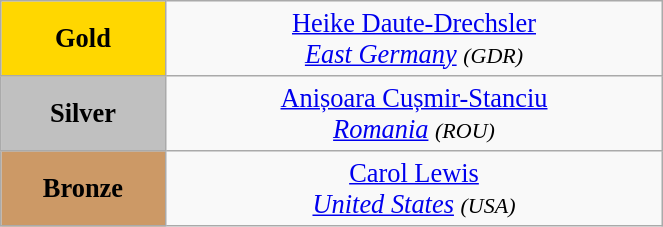<table class="wikitable" style=" text-align:center; font-size:110%;" width="35%">
<tr>
<td bgcolor="gold"><strong>Gold</strong></td>
<td> <a href='#'>Heike Daute-Drechsler</a><br><em><a href='#'>East Germany</a> <small>(GDR)</small></em></td>
</tr>
<tr>
<td bgcolor="silver"><strong>Silver</strong></td>
<td> <a href='#'>Anișoara Cușmir-Stanciu</a><br><em><a href='#'>Romania</a> <small>(ROU)</small></em></td>
</tr>
<tr>
<td bgcolor="CC9966"><strong>Bronze</strong></td>
<td> <a href='#'>Carol Lewis</a><br><em><a href='#'>United States</a> <small>(USA)</small></em></td>
</tr>
</table>
